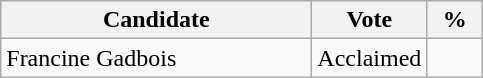<table class="wikitable">
<tr>
<th bgcolor="#DDDDFF" width="200px">Candidate</th>
<th bgcolor="#DDDDFF" width="50px">Vote</th>
<th bgcolor="#DDDDFF" width="30px">%</th>
</tr>
<tr>
<td>Francine Gadbois</td>
<td>Acclaimed</td>
<td></td>
</tr>
</table>
